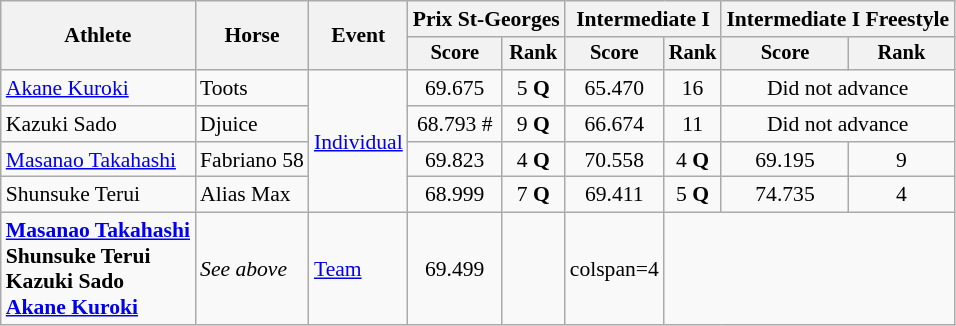<table class=wikitable style=font-size:90%;text-align:center>
<tr>
<th rowspan="2">Athlete</th>
<th rowspan="2">Horse</th>
<th rowspan="2">Event</th>
<th colspan="2">Prix St-Georges</th>
<th colspan="2">Intermediate I</th>
<th colspan="2">Intermediate I Freestyle</th>
</tr>
<tr style="font-size:95%">
<th>Score</th>
<th>Rank</th>
<th>Score</th>
<th>Rank</th>
<th>Score</th>
<th>Rank</th>
</tr>
<tr>
<td style="text-align:left"><a href='#'>Akane Kuroki</a></td>
<td style="text-align:left">Toots</td>
<td rowspan=4 style="text-align:left"><a href='#'>Individual</a></td>
<td>69.675</td>
<td>5 <strong>Q</strong></td>
<td>65.470</td>
<td>16</td>
<td colspan=2>Did not advance</td>
</tr>
<tr>
<td style="text-align:left">Kazuki Sado</td>
<td style="text-align:left">Djuice</td>
<td>68.793	#</td>
<td>9 <strong>Q</strong></td>
<td>66.674</td>
<td>11</td>
<td colspan=2>Did not advance</td>
</tr>
<tr>
<td style="text-align:left"><a href='#'>Masanao Takahashi</a></td>
<td style="text-align:left">Fabriano 58</td>
<td>69.823</td>
<td>4 <strong>Q</strong></td>
<td>70.558</td>
<td>4 <strong>Q</strong></td>
<td>69.195</td>
<td>9</td>
</tr>
<tr>
<td style="text-align:left">Shunsuke Terui</td>
<td style="text-align:left">Alias Max</td>
<td>68.999</td>
<td>7 <strong>Q</strong></td>
<td>69.411</td>
<td>5 <strong>Q</strong></td>
<td>74.735</td>
<td>4</td>
</tr>
<tr>
<td style="text-align:left"><strong><a href='#'>Masanao Takahashi</a><br>Shunsuke Terui<br>Kazuki Sado<br><a href='#'>Akane Kuroki</a></strong></td>
<td style="text-align:left"><em>See above</em></td>
<td style="text-align:left"><a href='#'>Team</a></td>
<td>69.499</td>
<td></td>
<td>colspan=4 </td>
</tr>
</table>
